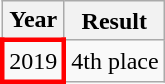<table class="wikitable">
<tr>
<th>Year</th>
<th>Result</th>
</tr>
<tr>
<td style="border: 3px solid red"> 2019</td>
<td>4th place</td>
</tr>
</table>
